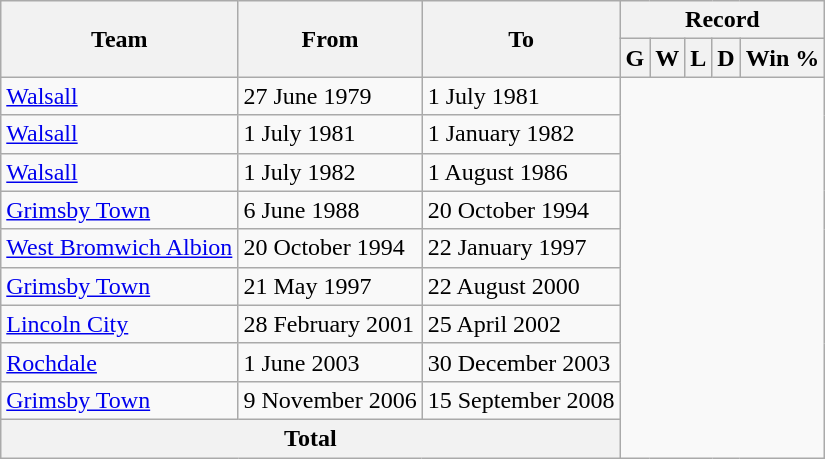<table class="wikitable" style="text-align: left">
<tr>
<th rowspan=2>Team</th>
<th rowspan=2>From</th>
<th rowspan=2>To</th>
<th colspan=5>Record</th>
</tr>
<tr>
<th>G</th>
<th>W</th>
<th>L</th>
<th>D</th>
<th>Win %</th>
</tr>
<tr>
<td><a href='#'>Walsall</a></td>
<td>27 June 1979</td>
<td>1 July 1981<br></td>
</tr>
<tr>
<td><a href='#'>Walsall</a></td>
<td>1 July 1981</td>
<td>1 January 1982<br></td>
</tr>
<tr>
<td><a href='#'>Walsall</a></td>
<td>1 July 1982</td>
<td>1 August 1986<br></td>
</tr>
<tr>
<td><a href='#'>Grimsby Town</a></td>
<td>6 June 1988</td>
<td>20 October 1994<br></td>
</tr>
<tr>
<td><a href='#'>West Bromwich Albion</a></td>
<td>20 October 1994</td>
<td>22 January 1997<br></td>
</tr>
<tr>
<td><a href='#'>Grimsby Town</a></td>
<td>21 May 1997</td>
<td>22 August 2000<br></td>
</tr>
<tr>
<td><a href='#'>Lincoln City</a></td>
<td>28 February 2001</td>
<td>25 April 2002<br></td>
</tr>
<tr>
<td><a href='#'>Rochdale</a></td>
<td>1 June 2003</td>
<td>30 December 2003<br></td>
</tr>
<tr>
<td><a href='#'>Grimsby Town</a></td>
<td>9 November 2006</td>
<td>15 September 2008<br></td>
</tr>
<tr>
<th colspan=3>Total<br></th>
</tr>
</table>
